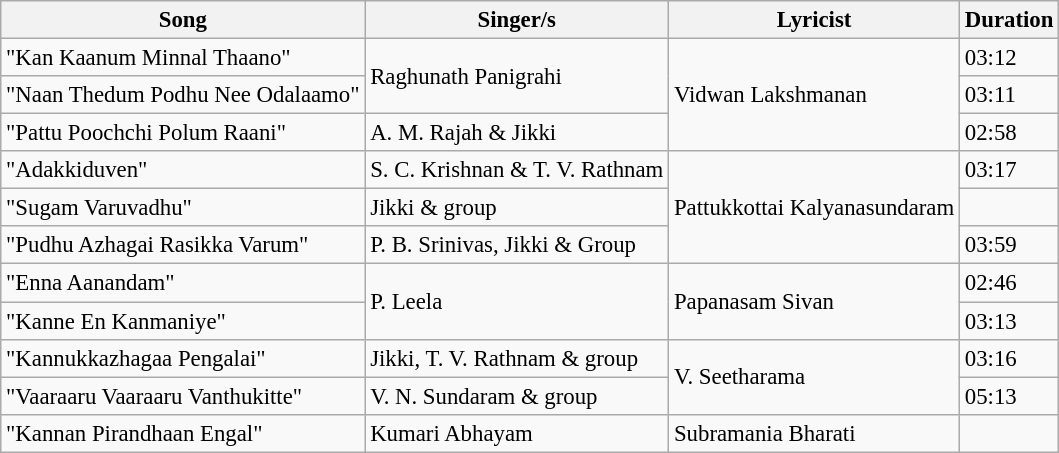<table class="wikitable" style="font-size:95%;">
<tr>
<th>Song</th>
<th>Singer/s</th>
<th>Lyricist</th>
<th>Duration</th>
</tr>
<tr>
<td>"Kan Kaanum Minnal Thaano"</td>
<td rowspan=2>Raghunath Panigrahi</td>
<td rowspan=3>Vidwan Lakshmanan</td>
<td>03:12</td>
</tr>
<tr>
<td>"Naan Thedum Podhu Nee Odalaamo"</td>
<td>03:11</td>
</tr>
<tr>
<td>"Pattu Poochchi Polum Raani"</td>
<td>A. M. Rajah & Jikki</td>
<td>02:58</td>
</tr>
<tr>
<td>"Adakkiduven"</td>
<td>S. C. Krishnan & T. V. Rathnam</td>
<td rowspan=3>Pattukkottai Kalyanasundaram</td>
<td>03:17</td>
</tr>
<tr>
<td>"Sugam Varuvadhu"</td>
<td>Jikki & group</td>
<td></td>
</tr>
<tr>
<td>"Pudhu Azhagai Rasikka Varum"</td>
<td>P. B. Srinivas, Jikki & Group</td>
<td>03:59</td>
</tr>
<tr>
<td>"Enna Aanandam"</td>
<td rowspan=2>P. Leela</td>
<td rowspan=2>Papanasam Sivan</td>
<td>02:46</td>
</tr>
<tr>
<td>"Kanne En Kanmaniye"</td>
<td>03:13</td>
</tr>
<tr>
<td>"Kannukkazhagaa Pengalai"</td>
<td>Jikki, T. V. Rathnam & group</td>
<td rowspan=2>V. Seetharama</td>
<td>03:16</td>
</tr>
<tr>
<td>"Vaaraaru Vaaraaru Vanthukitte"</td>
<td>V. N. Sundaram & group</td>
<td>05:13</td>
</tr>
<tr>
<td>"Kannan Pirandhaan Engal"</td>
<td>Kumari Abhayam</td>
<td>Subramania Bharati</td>
<td></td>
</tr>
</table>
